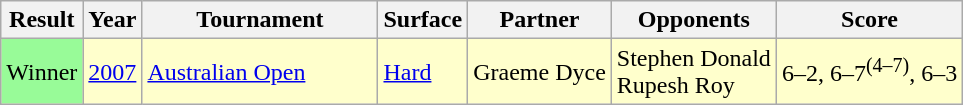<table class="sortable wikitable">
<tr>
<th>Result</th>
<th>Year</th>
<th width=150>Tournament</th>
<th>Surface</th>
<th>Partner</th>
<th>Opponents</th>
<th class=unsortable>Score</th>
</tr>
<tr style="background:#ffc;">
<td style="background:#98fb98;">Winner</td>
<td><a href='#'>2007</a></td>
<td><a href='#'>Australian Open</a></td>
<td><a href='#'>Hard</a></td>
<td> Graeme Dyce</td>
<td> Stephen Donald <br> Rupesh Roy</td>
<td>6–2, 6–7<sup>(4–7)</sup>, 6–3</td>
</tr>
</table>
